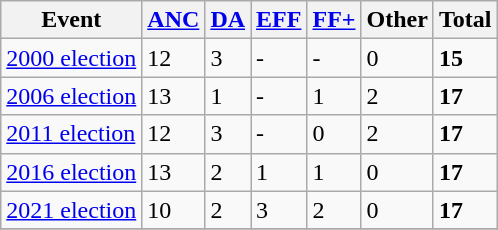<table class="wikitable">
<tr>
<th>Event</th>
<th><a href='#'>ANC</a></th>
<th><a href='#'>DA</a></th>
<th><a href='#'>EFF</a></th>
<th><a href='#'>FF+</a></th>
<th>Other</th>
<th>Total</th>
</tr>
<tr>
<td><a href='#'>2000 election</a></td>
<td>12</td>
<td>3</td>
<td>-</td>
<td>-</td>
<td>0</td>
<td><strong>15</strong></td>
</tr>
<tr>
<td><a href='#'>2006 election</a></td>
<td>13</td>
<td>1</td>
<td>-</td>
<td>1</td>
<td>2</td>
<td><strong>17</strong></td>
</tr>
<tr>
<td><a href='#'>2011 election</a></td>
<td>12</td>
<td>3</td>
<td>-</td>
<td>0</td>
<td>2</td>
<td><strong>17</strong></td>
</tr>
<tr>
<td><a href='#'>2016 election</a></td>
<td>13</td>
<td>2</td>
<td>1</td>
<td>1</td>
<td>0</td>
<td><strong>17</strong></td>
</tr>
<tr>
<td><a href='#'>2021 election</a></td>
<td>10</td>
<td>2</td>
<td>3</td>
<td>2</td>
<td>0</td>
<td><strong>17</strong></td>
</tr>
<tr>
</tr>
</table>
